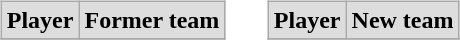<table cellspacing="10">
<tr>
<td valign="top"><br><table class="wikitable">
<tr align="center"  bgcolor="#dddddd">
<td><strong>Player</strong></td>
<td><strong>Former team</strong></td>
</tr>
<tr>
</tr>
</table>
</td>
<td valign="top"><br><table class="wikitable">
<tr align="center"  bgcolor="#dddddd">
<td><strong>Player</strong></td>
<td><strong>New team</strong></td>
</tr>
<tr>
</tr>
</table>
</td>
</tr>
</table>
